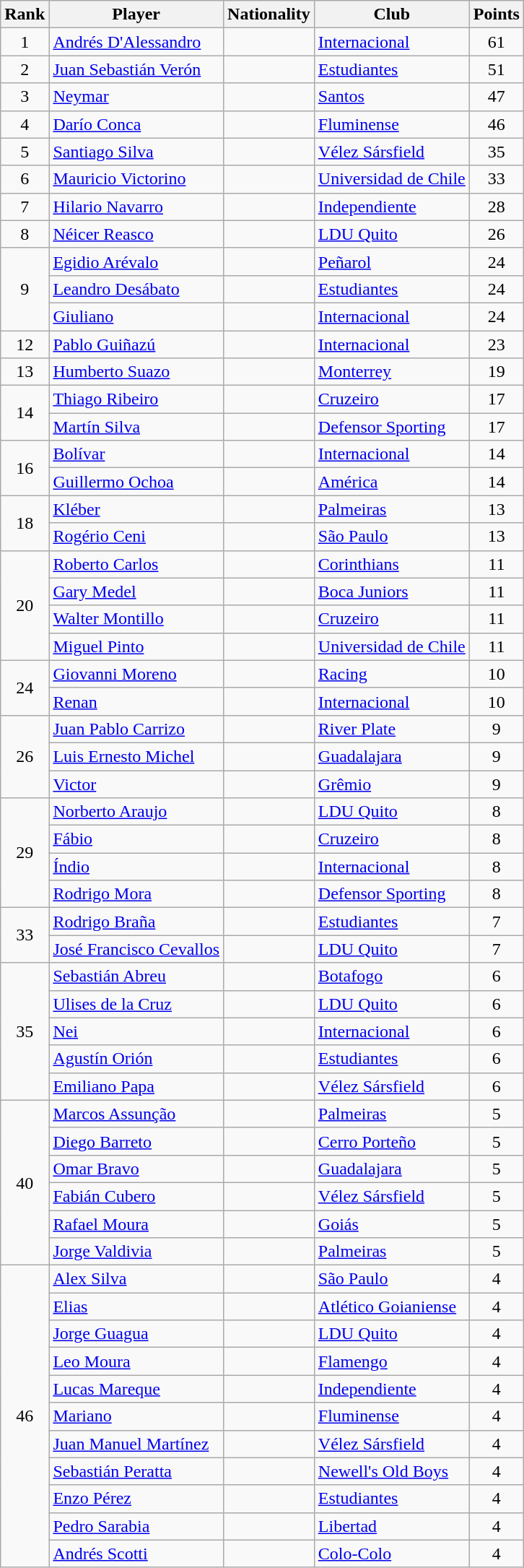<table class="wikitable">
<tr>
<th>Rank</th>
<th>Player</th>
<th>Nationality</th>
<th>Club</th>
<th>Points</th>
</tr>
<tr>
<td align=center>1</td>
<td><a href='#'>Andrés D'Alessandro</a></td>
<td></td>
<td> <a href='#'>Internacional</a></td>
<td align=center>61</td>
</tr>
<tr>
<td align=center>2</td>
<td><a href='#'>Juan Sebastián Verón</a></td>
<td></td>
<td> <a href='#'>Estudiantes</a></td>
<td align=center>51</td>
</tr>
<tr>
<td align=center>3</td>
<td><a href='#'>Neymar</a></td>
<td></td>
<td> <a href='#'>Santos</a></td>
<td align=center>47</td>
</tr>
<tr>
<td align=center>4</td>
<td><a href='#'>Darío Conca</a></td>
<td></td>
<td> <a href='#'>Fluminense</a></td>
<td align=center>46</td>
</tr>
<tr>
<td align=center>5</td>
<td><a href='#'>Santiago Silva</a></td>
<td></td>
<td> <a href='#'>Vélez Sársfield</a></td>
<td align=center>35</td>
</tr>
<tr>
<td align=center>6</td>
<td><a href='#'>Mauricio Victorino</a></td>
<td></td>
<td> <a href='#'>Universidad de Chile</a></td>
<td align=center>33</td>
</tr>
<tr>
<td align=center>7</td>
<td><a href='#'>Hilario Navarro</a></td>
<td></td>
<td> <a href='#'>Independiente</a></td>
<td align=center>28</td>
</tr>
<tr>
<td align=center>8</td>
<td><a href='#'>Néicer Reasco</a></td>
<td></td>
<td> <a href='#'>LDU Quito</a></td>
<td align=center>26</td>
</tr>
<tr>
<td align=center rowspan=3>9</td>
<td><a href='#'>Egidio Arévalo</a></td>
<td></td>
<td> <a href='#'>Peñarol</a></td>
<td align=center>24</td>
</tr>
<tr>
<td><a href='#'>Leandro Desábato</a></td>
<td></td>
<td> <a href='#'>Estudiantes</a></td>
<td align=center>24</td>
</tr>
<tr>
<td><a href='#'>Giuliano</a></td>
<td></td>
<td> <a href='#'>Internacional</a></td>
<td align=center>24</td>
</tr>
<tr>
<td align=center>12</td>
<td><a href='#'>Pablo Guiñazú</a></td>
<td></td>
<td> <a href='#'>Internacional</a></td>
<td align=center>23</td>
</tr>
<tr>
<td align=center>13</td>
<td><a href='#'>Humberto Suazo</a></td>
<td></td>
<td> <a href='#'>Monterrey</a></td>
<td align=center>19</td>
</tr>
<tr>
<td align=center rowspan=2>14</td>
<td><a href='#'>Thiago Ribeiro</a></td>
<td></td>
<td> <a href='#'>Cruzeiro</a></td>
<td align=center>17</td>
</tr>
<tr>
<td><a href='#'>Martín Silva</a></td>
<td></td>
<td> <a href='#'>Defensor Sporting</a></td>
<td align=center>17</td>
</tr>
<tr>
<td align=center rowspan=2>16</td>
<td><a href='#'>Bolívar</a></td>
<td></td>
<td> <a href='#'>Internacional</a></td>
<td align=center>14</td>
</tr>
<tr>
<td><a href='#'>Guillermo Ochoa</a></td>
<td></td>
<td> <a href='#'>América</a></td>
<td align=center>14</td>
</tr>
<tr>
<td align=center rowspan=2>18</td>
<td><a href='#'>Kléber</a></td>
<td></td>
<td> <a href='#'>Palmeiras</a></td>
<td align=center>13</td>
</tr>
<tr>
<td><a href='#'>Rogério Ceni</a></td>
<td></td>
<td> <a href='#'>São Paulo</a></td>
<td align=center>13</td>
</tr>
<tr>
<td align=center rowspan=4>20</td>
<td><a href='#'>Roberto Carlos</a></td>
<td></td>
<td> <a href='#'>Corinthians</a></td>
<td align=center>11</td>
</tr>
<tr>
<td><a href='#'>Gary Medel</a></td>
<td></td>
<td> <a href='#'>Boca Juniors</a></td>
<td align=center>11</td>
</tr>
<tr>
<td><a href='#'>Walter Montillo</a></td>
<td></td>
<td> <a href='#'>Cruzeiro</a></td>
<td align=center>11</td>
</tr>
<tr>
<td><a href='#'>Miguel Pinto</a></td>
<td></td>
<td> <a href='#'>Universidad de Chile</a></td>
<td align=center>11</td>
</tr>
<tr>
<td align=center rowspan=2>24</td>
<td><a href='#'>Giovanni Moreno</a></td>
<td></td>
<td> <a href='#'>Racing</a></td>
<td align=center>10</td>
</tr>
<tr>
<td><a href='#'>Renan</a></td>
<td></td>
<td> <a href='#'>Internacional</a></td>
<td align=center>10</td>
</tr>
<tr>
<td align=center rowspan=3>26</td>
<td><a href='#'>Juan Pablo Carrizo</a></td>
<td></td>
<td> <a href='#'>River Plate</a></td>
<td align=center>9</td>
</tr>
<tr>
<td><a href='#'>Luis Ernesto Michel</a></td>
<td></td>
<td> <a href='#'>Guadalajara</a></td>
<td align=center>9</td>
</tr>
<tr>
<td><a href='#'>Victor</a></td>
<td></td>
<td> <a href='#'>Grêmio</a></td>
<td align=center>9</td>
</tr>
<tr>
<td align=center rowspan=4>29</td>
<td><a href='#'>Norberto Araujo</a></td>
<td></td>
<td> <a href='#'>LDU Quito</a></td>
<td align=center>8</td>
</tr>
<tr>
<td><a href='#'>Fábio</a></td>
<td></td>
<td> <a href='#'>Cruzeiro</a></td>
<td align=center>8</td>
</tr>
<tr>
<td><a href='#'>Índio</a></td>
<td></td>
<td> <a href='#'>Internacional</a></td>
<td align=center>8</td>
</tr>
<tr>
<td><a href='#'>Rodrigo Mora</a></td>
<td></td>
<td> <a href='#'>Defensor Sporting</a></td>
<td align=center>8</td>
</tr>
<tr>
<td align=center rowspan=2>33</td>
<td><a href='#'>Rodrigo Braña</a></td>
<td></td>
<td> <a href='#'>Estudiantes</a></td>
<td align=center>7</td>
</tr>
<tr>
<td><a href='#'>José Francisco Cevallos</a></td>
<td></td>
<td> <a href='#'>LDU Quito</a></td>
<td align=center>7</td>
</tr>
<tr>
<td align=center rowspan=5>35</td>
<td><a href='#'>Sebastián Abreu</a></td>
<td></td>
<td> <a href='#'>Botafogo</a></td>
<td align=center>6</td>
</tr>
<tr>
<td><a href='#'>Ulises de la Cruz</a></td>
<td></td>
<td> <a href='#'>LDU Quito</a></td>
<td align=center>6</td>
</tr>
<tr>
<td><a href='#'>Nei</a></td>
<td></td>
<td> <a href='#'>Internacional</a></td>
<td align=center>6</td>
</tr>
<tr>
<td><a href='#'>Agustín Orión</a></td>
<td></td>
<td> <a href='#'>Estudiantes</a></td>
<td align=center>6</td>
</tr>
<tr>
<td><a href='#'>Emiliano Papa</a></td>
<td></td>
<td> <a href='#'>Vélez Sársfield</a></td>
<td align=center>6</td>
</tr>
<tr>
<td align=center rowspan=6>40</td>
<td><a href='#'>Marcos Assunção</a></td>
<td></td>
<td> <a href='#'>Palmeiras</a></td>
<td align=center>5</td>
</tr>
<tr>
<td><a href='#'>Diego Barreto</a></td>
<td></td>
<td> <a href='#'>Cerro Porteño</a></td>
<td align=center>5</td>
</tr>
<tr>
<td><a href='#'>Omar Bravo</a></td>
<td></td>
<td> <a href='#'>Guadalajara</a></td>
<td align=center>5</td>
</tr>
<tr>
<td><a href='#'>Fabián Cubero</a></td>
<td></td>
<td> <a href='#'>Vélez Sársfield</a></td>
<td align=center>5</td>
</tr>
<tr>
<td><a href='#'>Rafael Moura</a></td>
<td></td>
<td> <a href='#'>Goiás</a></td>
<td align=center>5</td>
</tr>
<tr>
<td><a href='#'>Jorge Valdivia</a></td>
<td></td>
<td> <a href='#'>Palmeiras</a></td>
<td align=center>5</td>
</tr>
<tr>
<td align=center rowspan=11>46</td>
<td><a href='#'>Alex Silva</a></td>
<td></td>
<td> <a href='#'>São Paulo</a></td>
<td align=center>4</td>
</tr>
<tr>
<td><a href='#'>Elias</a></td>
<td></td>
<td> <a href='#'>Atlético Goianiense</a></td>
<td align=center>4</td>
</tr>
<tr>
<td><a href='#'>Jorge Guagua</a></td>
<td></td>
<td> <a href='#'>LDU Quito</a></td>
<td align=center>4</td>
</tr>
<tr>
<td><a href='#'>Leo Moura</a></td>
<td></td>
<td> <a href='#'>Flamengo</a></td>
<td align=center>4</td>
</tr>
<tr>
<td><a href='#'>Lucas Mareque</a></td>
<td></td>
<td> <a href='#'>Independiente</a></td>
<td align=center>4</td>
</tr>
<tr>
<td><a href='#'>Mariano</a></td>
<td></td>
<td> <a href='#'>Fluminense</a></td>
<td align=center>4</td>
</tr>
<tr>
<td><a href='#'>Juan Manuel Martínez</a></td>
<td></td>
<td> <a href='#'>Vélez Sársfield</a></td>
<td align=center>4</td>
</tr>
<tr>
<td><a href='#'>Sebastián Peratta</a></td>
<td></td>
<td> <a href='#'>Newell's Old Boys</a></td>
<td align=center>4</td>
</tr>
<tr>
<td><a href='#'>Enzo Pérez</a></td>
<td></td>
<td> <a href='#'>Estudiantes</a></td>
<td align=center>4</td>
</tr>
<tr>
<td><a href='#'>Pedro Sarabia</a></td>
<td></td>
<td> <a href='#'>Libertad</a></td>
<td align=center>4</td>
</tr>
<tr>
<td><a href='#'>Andrés Scotti</a></td>
<td></td>
<td> <a href='#'>Colo-Colo</a></td>
<td align=center>4</td>
</tr>
</table>
